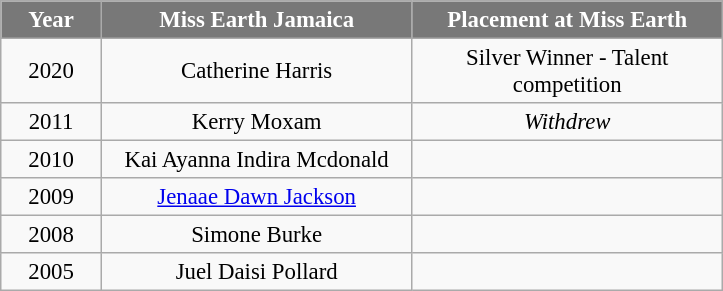<table class="wikitable sortable" style="font-size: 95%; text-align:center">
<tr>
<th width="60" style="background-color:#787878;color:#FFFFFF;">Year</th>
<th width="200" style="background-color:#787878;color:#FFFFFF;">Miss Earth Jamaica</th>
<th width="200" style="background-color:#787878;color:#FFFFFF;">Placement at Miss Earth</th>
</tr>
<tr>
<td>2020</td>
<td>Catherine Harris</td>
<td>Silver Winner -  Talent competition</td>
</tr>
<tr>
<td>2011</td>
<td>Kerry Moxam</td>
<td><em>Withdrew</em></td>
</tr>
<tr>
<td>2010</td>
<td>Kai Ayanna Indira Mcdonald</td>
<td></td>
</tr>
<tr>
<td>2009</td>
<td><a href='#'>Jenaae Dawn Jackson</a></td>
<td></td>
</tr>
<tr>
<td>2008</td>
<td>Simone Burke</td>
<td></td>
</tr>
<tr>
<td>2005</td>
<td>Juel Daisi Pollard</td>
<td></td>
</tr>
</table>
